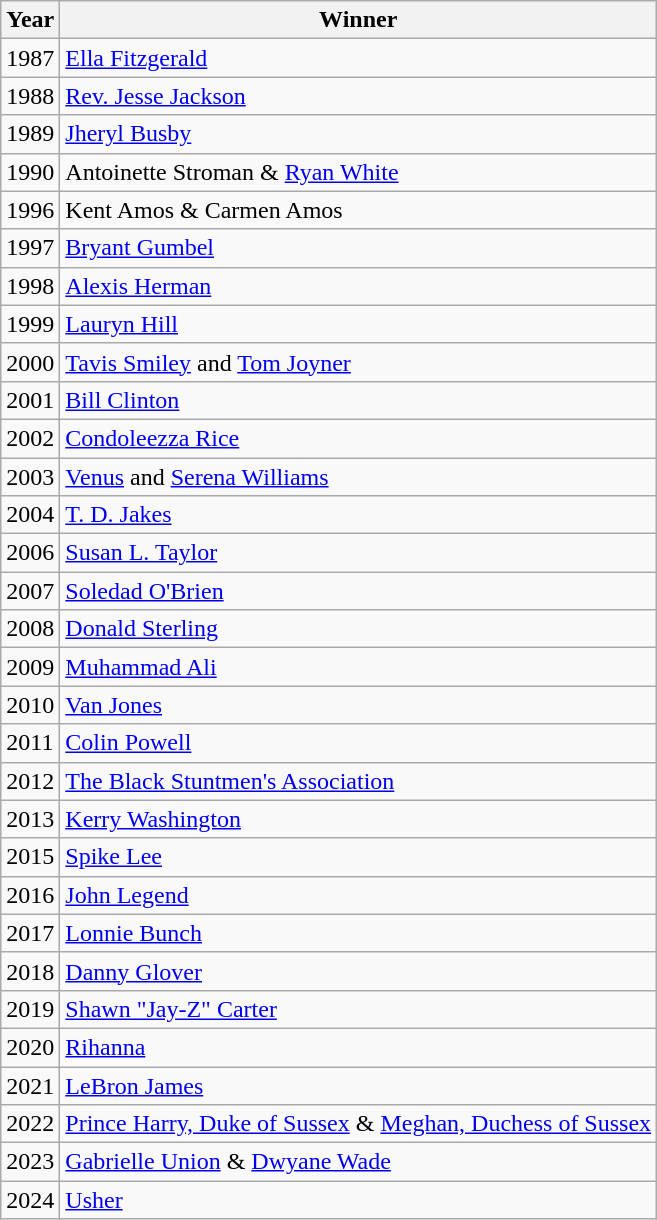<table class="wikitable">
<tr>
<th>Year</th>
<th>Winner</th>
</tr>
<tr>
<td>1987</td>
<td><a href='#'>Ella Fitzgerald</a></td>
</tr>
<tr>
<td>1988</td>
<td><a href='#'>Rev. Jesse Jackson</a></td>
</tr>
<tr>
<td>1989</td>
<td><a href='#'>Jheryl Busby</a></td>
</tr>
<tr>
<td>1990</td>
<td>Antoinette Stroman & <a href='#'>Ryan White</a></td>
</tr>
<tr>
<td>1996</td>
<td>Kent Amos & Carmen Amos</td>
</tr>
<tr>
<td>1997</td>
<td><a href='#'>Bryant Gumbel</a></td>
</tr>
<tr>
<td>1998</td>
<td><a href='#'>Alexis Herman</a></td>
</tr>
<tr>
<td>1999</td>
<td><a href='#'>Lauryn Hill</a></td>
</tr>
<tr>
<td>2000</td>
<td><a href='#'>Tavis Smiley</a> and <a href='#'>Tom Joyner</a></td>
</tr>
<tr>
<td>2001</td>
<td><a href='#'>Bill Clinton</a></td>
</tr>
<tr>
<td>2002</td>
<td><a href='#'>Condoleezza Rice</a></td>
</tr>
<tr>
<td>2003</td>
<td><a href='#'>Venus</a> and <a href='#'>Serena Williams</a></td>
</tr>
<tr>
<td>2004</td>
<td><a href='#'>T. D. Jakes</a></td>
</tr>
<tr>
<td>2006</td>
<td><a href='#'>Susan L. Taylor</a></td>
</tr>
<tr>
<td>2007</td>
<td><a href='#'>Soledad O'Brien</a></td>
</tr>
<tr>
<td>2008</td>
<td><a href='#'>Donald Sterling</a></td>
</tr>
<tr>
<td>2009</td>
<td><a href='#'>Muhammad Ali</a></td>
</tr>
<tr>
<td>2010</td>
<td><a href='#'>Van Jones</a></td>
</tr>
<tr>
<td>2011</td>
<td><a href='#'>Colin Powell</a></td>
</tr>
<tr>
<td>2012</td>
<td><a href='#'>The Black Stuntmen's Association</a></td>
</tr>
<tr>
<td>2013</td>
<td><a href='#'>Kerry Washington</a></td>
</tr>
<tr>
<td>2015</td>
<td><a href='#'>Spike Lee</a></td>
</tr>
<tr>
<td>2016</td>
<td><a href='#'>John Legend</a></td>
</tr>
<tr>
<td>2017</td>
<td><a href='#'>Lonnie Bunch</a></td>
</tr>
<tr>
<td>2018</td>
<td><a href='#'>Danny Glover</a></td>
</tr>
<tr>
<td>2019</td>
<td><a href='#'>Shawn "Jay-Z" Carter</a></td>
</tr>
<tr>
<td>2020</td>
<td><a href='#'>Rihanna</a></td>
</tr>
<tr>
<td>2021</td>
<td><a href='#'>LeBron James</a></td>
</tr>
<tr>
<td>2022</td>
<td><a href='#'>Prince Harry, Duke of Sussex</a> & <a href='#'>Meghan, Duchess of Sussex</a></td>
</tr>
<tr>
<td>2023</td>
<td><a href='#'>Gabrielle Union</a> & <a href='#'>Dwyane Wade</a></td>
</tr>
<tr>
<td>2024</td>
<td><a href='#'>Usher</a></td>
</tr>
</table>
